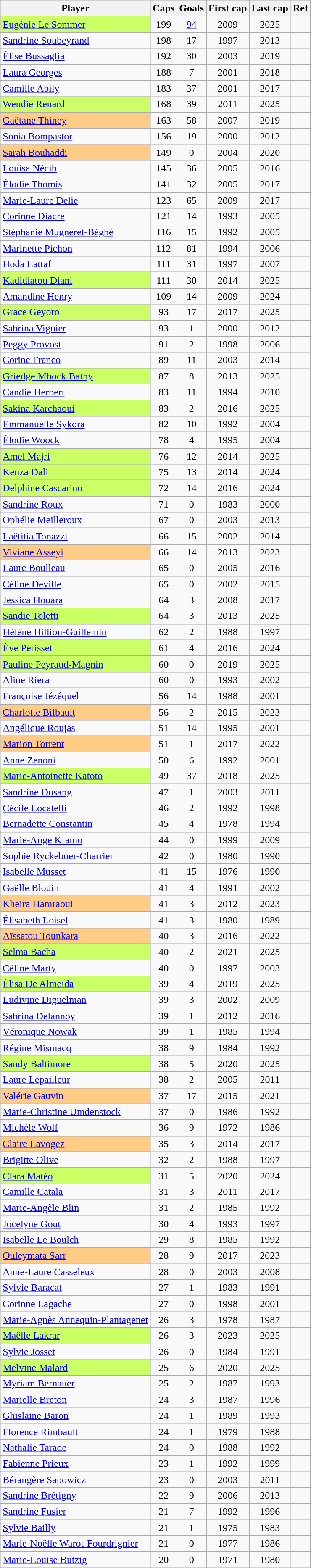<table class="wikitable plainrowheaders sortable" style="text-align: center;">
<tr>
<th>Player</th>
<th>Caps</th>
<th>Goals</th>
<th>First cap</th>
<th>Last cap</th>
<th>Ref</th>
</tr>
<tr>
<td style="background-color:#ccff66" align="left"><a href='#'>Eugénie Le Sommer</a></td>
<td>199</td>
<td><a href='#'>94</a></td>
<td>2009</td>
<td>2025</td>
<td></td>
</tr>
<tr>
<td align=left><a href='#'>Sandrine Soubeyrand</a></td>
<td>198</td>
<td>17</td>
<td>1997</td>
<td>2013</td>
<td></td>
</tr>
<tr>
<td align=left><a href='#'>Élise Bussaglia</a></td>
<td>192</td>
<td>30</td>
<td>2003</td>
<td>2019</td>
<td></td>
</tr>
<tr>
<td align=left><a href='#'>Laura Georges</a></td>
<td>188</td>
<td>7</td>
<td>2001</td>
<td>2018</td>
<td></td>
</tr>
<tr>
<td align=left><a href='#'>Camille Abily</a></td>
<td>183</td>
<td>37</td>
<td>2001</td>
<td>2017</td>
<td></td>
</tr>
<tr>
<td style="background-color:#ccff66" align="left"><a href='#'>Wendie Renard</a></td>
<td>168</td>
<td>39</td>
<td>2011</td>
<td>2025</td>
<td></td>
</tr>
<tr>
<td style="background-color:#ffcc85" align=left><a href='#'>Gaëtane Thiney</a></td>
<td>163</td>
<td>58</td>
<td>2007</td>
<td>2019</td>
<td></td>
</tr>
<tr>
<td align=left><a href='#'>Sonia Bompastor</a></td>
<td>156</td>
<td>19</td>
<td>2000</td>
<td>2012</td>
<td></td>
</tr>
<tr>
<td style="background-color:#ffcc85" align=left><a href='#'>Sarah Bouhaddi</a></td>
<td>149</td>
<td>0</td>
<td>2004</td>
<td>2020</td>
<td></td>
</tr>
<tr>
<td align=left><a href='#'>Louisa Nécib</a></td>
<td>145</td>
<td>36</td>
<td>2005</td>
<td>2016</td>
<td></td>
</tr>
<tr>
<td align=left><a href='#'>Élodie Thomis</a></td>
<td>141</td>
<td>32</td>
<td>2005</td>
<td>2017</td>
<td></td>
</tr>
<tr>
<td align=left><a href='#'>Marie-Laure Delie</a></td>
<td>123</td>
<td>65</td>
<td>2009</td>
<td>2017</td>
<td></td>
</tr>
<tr>
<td align=left><a href='#'>Corinne Diacre</a></td>
<td>121</td>
<td>14</td>
<td>1993</td>
<td>2005</td>
<td></td>
</tr>
<tr>
<td align=left><a href='#'>Stéphanie Mugneret-Béghé</a></td>
<td>116</td>
<td>15</td>
<td>1992</td>
<td>2005</td>
<td></td>
</tr>
<tr>
<td align=left><a href='#'>Marinette Pichon</a></td>
<td>112</td>
<td>81</td>
<td>1994</td>
<td>2006</td>
<td></td>
</tr>
<tr>
<td align=left><a href='#'>Hoda Lattaf</a></td>
<td>111</td>
<td>31</td>
<td>1997</td>
<td>2007</td>
<td></td>
</tr>
<tr>
<td style="background-color:#ccff66" align="left"><a href='#'>Kadidiatou Diani</a></td>
<td>111</td>
<td>30</td>
<td>2014</td>
<td>2025</td>
<td></td>
</tr>
<tr>
<td align=left><a href='#'>Amandine Henry</a></td>
<td>109</td>
<td>14</td>
<td>2009</td>
<td>2024</td>
<td></td>
</tr>
<tr>
<td style="background-color:#ccff66" align="left"><a href='#'>Grace Geyoro</a></td>
<td>93</td>
<td>17</td>
<td>2017</td>
<td>2025</td>
<td></td>
</tr>
<tr>
<td align=left><a href='#'>Sabrina Viguier</a></td>
<td>93</td>
<td>1</td>
<td>2000</td>
<td>2012</td>
<td></td>
</tr>
<tr>
<td align=left><a href='#'>Peggy Provost</a></td>
<td>91</td>
<td>2</td>
<td>1998</td>
<td>2006</td>
<td></td>
</tr>
<tr>
<td align=left><a href='#'>Corine Franco</a></td>
<td>89</td>
<td>11</td>
<td>2003</td>
<td>2014</td>
<td></td>
</tr>
<tr>
<td style="background-color:#ccff66" align=left><a href='#'>Griedge Mbock Bathy</a></td>
<td>87</td>
<td>8</td>
<td>2013</td>
<td>2025</td>
<td></td>
</tr>
<tr>
<td align=left><a href='#'>Candie Herbert</a></td>
<td>83</td>
<td>11</td>
<td>1994</td>
<td>2010</td>
<td></td>
</tr>
<tr>
<td style="background-color:#ccff66" align="left"><a href='#'>Sakina Karchaoui</a></td>
<td>83</td>
<td>2</td>
<td>2016</td>
<td>2025</td>
<td></td>
</tr>
<tr>
<td align=left><a href='#'>Emmanuelle Sykora</a></td>
<td>82</td>
<td>10</td>
<td>1992</td>
<td>2004</td>
<td></td>
</tr>
<tr>
<td align=left><a href='#'>Élodie Woock</a></td>
<td>78</td>
<td>4</td>
<td>1995</td>
<td>2004</td>
<td></td>
</tr>
<tr>
<td style="background-color:#ccff66" align="left"><a href='#'>Amel Majri</a></td>
<td>76</td>
<td>12</td>
<td>2014</td>
<td>2025</td>
<td></td>
</tr>
<tr>
<td style="background-color:#ccff66" align=left><a href='#'>Kenza Dali</a></td>
<td>75</td>
<td>13</td>
<td>2014</td>
<td>2024</td>
<td></td>
</tr>
<tr>
<td style="background-color:#ccff66" align="left"><a href='#'>Delphine Cascarino</a></td>
<td>72</td>
<td>14</td>
<td>2016</td>
<td>2024</td>
<td></td>
</tr>
<tr>
<td align=left><a href='#'>Sandrine Roux</a></td>
<td>71</td>
<td>0</td>
<td>1983</td>
<td>2000</td>
<td></td>
</tr>
<tr>
<td align=left><a href='#'>Ophélie Meilleroux</a></td>
<td>67</td>
<td>0</td>
<td>2003</td>
<td>2013</td>
<td></td>
</tr>
<tr>
<td align=left><a href='#'>Laëtitia Tonazzi</a></td>
<td>66</td>
<td>15</td>
<td>2002</td>
<td>2014</td>
<td></td>
</tr>
<tr>
<td style="background-color:#ffcc85" align="left"><a href='#'>Viviane Asseyi</a></td>
<td>66</td>
<td>14</td>
<td>2013</td>
<td>2023</td>
<td></td>
</tr>
<tr>
<td align=left><a href='#'>Laure Boulleau</a></td>
<td>65</td>
<td>0</td>
<td>2005</td>
<td>2016</td>
<td></td>
</tr>
<tr>
<td align=left><a href='#'>Céline Deville</a></td>
<td>65</td>
<td>0</td>
<td>2002</td>
<td>2015</td>
<td></td>
</tr>
<tr>
<td align=left><a href='#'>Jessica Houara</a></td>
<td>64</td>
<td>3</td>
<td>2008</td>
<td>2017</td>
<td></td>
</tr>
<tr>
<td style="background-color:#ccff66" align=left><a href='#'>Sandie Toletti</a></td>
<td>64</td>
<td>3</td>
<td>2013</td>
<td>2025</td>
<td></td>
</tr>
<tr>
<td align=left><a href='#'>Hélène Hillion-Guillemin</a></td>
<td>62</td>
<td>2</td>
<td>1988</td>
<td>1997</td>
<td></td>
</tr>
<tr>
<td style="background-color:#ccff66" align="left"><a href='#'>Ève Périsset</a></td>
<td>61</td>
<td>4</td>
<td>2016</td>
<td>2024</td>
<td></td>
</tr>
<tr>
<td style="background-color:#ccff66" align="left"><a href='#'>Pauline Peyraud-Magnin</a></td>
<td>60</td>
<td>0</td>
<td>2019</td>
<td>2025</td>
<td></td>
</tr>
<tr>
<td align="left"><a href='#'>Aline Riera</a></td>
<td>60</td>
<td>0</td>
<td>1993</td>
<td>2002</td>
<td></td>
</tr>
<tr>
<td align=left><a href='#'>Françoise Jézéquel</a></td>
<td>56</td>
<td>14</td>
<td>1988</td>
<td>2001</td>
<td></td>
</tr>
<tr>
<td style="background-color:#ffcc85" align=left><a href='#'>Charlotte Bilbault</a></td>
<td>56</td>
<td>2</td>
<td>2015</td>
<td>2023</td>
<td></td>
</tr>
<tr>
<td align=left><a href='#'>Angélique Roujas</a></td>
<td>51</td>
<td>14</td>
<td>1995</td>
<td>2001</td>
<td></td>
</tr>
<tr>
<td style="background-color:#ffcc85" align=left><a href='#'>Marion Torrent</a></td>
<td>51</td>
<td>1</td>
<td>2017</td>
<td>2022</td>
<td></td>
</tr>
<tr>
<td align=left><a href='#'>Anne Zenoni</a></td>
<td>50</td>
<td>6</td>
<td>1992</td>
<td>2001</td>
<td></td>
</tr>
<tr>
<td style="background-color:#ccff66" align=left><a href='#'>Marie-Antoinette Katoto</a></td>
<td>49</td>
<td>37</td>
<td>2018</td>
<td>2025</td>
<td></td>
</tr>
<tr>
<td align="left"><a href='#'>Sandrine Dusang</a></td>
<td>47</td>
<td>1</td>
<td>2003</td>
<td>2011</td>
<td></td>
</tr>
<tr>
<td align="left"><a href='#'>Cécile Locatelli</a></td>
<td>46</td>
<td>2</td>
<td>1992</td>
<td>1998</td>
<td></td>
</tr>
<tr>
<td align="left"><a href='#'>Bernadette Constantin</a></td>
<td>45</td>
<td>4</td>
<td>1978</td>
<td>1994</td>
<td></td>
</tr>
<tr>
<td align=left><a href='#'>Marie-Ange Kramo</a></td>
<td>44</td>
<td>0</td>
<td>1999</td>
<td>2009</td>
<td></td>
</tr>
<tr>
<td align=left><a href='#'>Sophie Ryckeboer-Charrier</a></td>
<td>42</td>
<td>0</td>
<td>1980</td>
<td>1990</td>
<td></td>
</tr>
<tr>
<td align=left><a href='#'>Isabelle Musset</a></td>
<td>41</td>
<td>15</td>
<td>1976</td>
<td>1990</td>
<td></td>
</tr>
<tr>
<td align=left><a href='#'>Gaëlle Blouin</a></td>
<td>41</td>
<td>4</td>
<td>1991</td>
<td>2002</td>
<td></td>
</tr>
<tr>
<td style="background-color:#ffcc85" align=left><a href='#'>Kheira Hamraoui</a></td>
<td>41</td>
<td>3</td>
<td>2012</td>
<td>2023</td>
<td></td>
</tr>
<tr>
<td align=left><a href='#'>Élisabeth Loisel</a></td>
<td>41</td>
<td>3</td>
<td>1980</td>
<td>1989</td>
<td></td>
</tr>
<tr>
<td style="background-color:#ffcc85" align="left"><a href='#'>Aïssatou Tounkara</a></td>
<td>40</td>
<td>3</td>
<td>2016</td>
<td>2022</td>
<td></td>
</tr>
<tr>
<td style="background-color:#ccff66" align="left"><a href='#'>Selma Bacha</a></td>
<td>40</td>
<td>2</td>
<td>2021</td>
<td>2025</td>
<td></td>
</tr>
<tr>
<td align=left><a href='#'>Céline Marty</a></td>
<td>40</td>
<td>0</td>
<td>1997</td>
<td>2003</td>
<td></td>
</tr>
<tr>
<td style="background-color:#ccff66" align="left"><a href='#'>Élisa De Almeida</a></td>
<td>39</td>
<td>4</td>
<td>2019</td>
<td>2025</td>
<td></td>
</tr>
<tr>
<td align=left><a href='#'>Ludivine Diguelman</a></td>
<td>39</td>
<td>3</td>
<td>2002</td>
<td>2009</td>
<td></td>
</tr>
<tr>
<td align=left><a href='#'>Sabrina Delannoy</a></td>
<td>39</td>
<td>1</td>
<td>2012</td>
<td>2016</td>
<td></td>
</tr>
<tr>
<td align=left><a href='#'>Véronique Nowak</a></td>
<td>39</td>
<td>1</td>
<td>1985</td>
<td>1994</td>
<td></td>
</tr>
<tr>
<td align=left><a href='#'>Régine Mismacq</a></td>
<td>38</td>
<td>9</td>
<td>1984</td>
<td>1992</td>
<td></td>
</tr>
<tr>
<td style="background-color:#ccff66" align="left"><a href='#'>Sandy Baltimore</a></td>
<td>38</td>
<td>5</td>
<td>2020</td>
<td>2025</td>
<td></td>
</tr>
<tr>
<td align=left><a href='#'>Laure Lepailleur</a></td>
<td>38</td>
<td>2</td>
<td>2005</td>
<td>2011</td>
<td></td>
</tr>
<tr>
<td style="background-color:#ffcc85" align=left><a href='#'>Valérie Gauvin</a></td>
<td>37</td>
<td>17</td>
<td>2015</td>
<td>2021</td>
<td></td>
</tr>
<tr>
<td align=left><a href='#'>Marie-Christine Umdenstock</a></td>
<td>37</td>
<td>0</td>
<td>1986</td>
<td>1992</td>
<td></td>
</tr>
<tr>
<td align=left><a href='#'>Michèle Wolf</a></td>
<td>36</td>
<td>9</td>
<td>1972</td>
<td>1986</td>
<td></td>
</tr>
<tr>
<td style="background-color:#ffcc85" align=left><a href='#'>Claire Lavogez</a></td>
<td>35</td>
<td>3</td>
<td>2014</td>
<td>2017</td>
<td></td>
</tr>
<tr>
<td align=left><a href='#'>Brigitte Olive</a></td>
<td>32</td>
<td>2</td>
<td>1988</td>
<td>1997</td>
<td></td>
</tr>
<tr>
<td style="background-color:#ccff66" align="left"><a href='#'>Clara Matéo</a></td>
<td>31</td>
<td>5</td>
<td>2020</td>
<td>2024</td>
<td></td>
</tr>
<tr>
<td align=left><a href='#'>Camille Catala</a></td>
<td>31</td>
<td>3</td>
<td>2011</td>
<td>2017</td>
<td></td>
</tr>
<tr>
<td align=left><a href='#'>Marie-Angèle Blin</a></td>
<td>31</td>
<td>2</td>
<td>1985</td>
<td>1992</td>
<td></td>
</tr>
<tr>
<td align=left><a href='#'>Jocelyne Gout</a></td>
<td>30</td>
<td>4</td>
<td>1993</td>
<td>1997</td>
<td></td>
</tr>
<tr>
<td align=left><a href='#'>Isabelle Le Boulch</a></td>
<td>29</td>
<td>8</td>
<td>1985</td>
<td>1992</td>
<td></td>
</tr>
<tr>
<td style="background-color:#ffcc85" align=left><a href='#'>Ouleymata Sarr</a></td>
<td>28</td>
<td>9</td>
<td>2017</td>
<td>2023</td>
<td></td>
</tr>
<tr>
<td align=left><a href='#'>Anne-Laure Casseleux</a></td>
<td>28</td>
<td>0</td>
<td>2003</td>
<td>2008</td>
<td></td>
</tr>
<tr>
<td align=left><a href='#'>Sylvie Baracat</a></td>
<td>27</td>
<td>1</td>
<td>1983</td>
<td>1991</td>
<td></td>
</tr>
<tr>
<td align=left><a href='#'>Corinne Lagache</a></td>
<td>27</td>
<td>0</td>
<td>1998</td>
<td>2001</td>
<td></td>
</tr>
<tr>
<td align=left><a href='#'>Marie-Agnès Annequin-Plantagenet</a></td>
<td>26</td>
<td>3</td>
<td>1978</td>
<td>1987</td>
<td></td>
</tr>
<tr>
<td style="background-color:#ccff66" align=left><a href='#'>Maëlle Lakrar</a></td>
<td>26</td>
<td>3</td>
<td>2023</td>
<td>2025</td>
<td></td>
</tr>
<tr>
<td align=left><a href='#'>Sylvie Josset</a></td>
<td>26</td>
<td>0</td>
<td>1984</td>
<td>1991</td>
<td></td>
</tr>
<tr>
<td style="background-color:#ccff66" align=left><a href='#'>Melvine Malard</a></td>
<td>25</td>
<td>6</td>
<td>2020</td>
<td>2025</td>
<td></td>
</tr>
<tr>
<td align=left><a href='#'>Myriam Bernauer</a></td>
<td>25</td>
<td>2</td>
<td>1987</td>
<td>1993</td>
<td></td>
</tr>
<tr>
<td align=left><a href='#'>Marielle Breton</a></td>
<td>24</td>
<td>3</td>
<td>1987</td>
<td>1996</td>
<td></td>
</tr>
<tr>
<td align=left><a href='#'>Ghislaine Baron</a></td>
<td>24</td>
<td>1</td>
<td>1989</td>
<td>1993</td>
<td></td>
</tr>
<tr>
<td align=left><a href='#'>Florence Rimbault</a></td>
<td>24</td>
<td>1</td>
<td>1979</td>
<td>1988</td>
<td></td>
</tr>
<tr>
<td align=left><a href='#'>Nathalie Tarade</a></td>
<td>24</td>
<td>0</td>
<td>1988</td>
<td>1992</td>
<td></td>
</tr>
<tr>
<td align=left><a href='#'>Fabienne Prieux</a></td>
<td>23</td>
<td>1</td>
<td>1992</td>
<td>1999</td>
<td></td>
</tr>
<tr>
<td align=left><a href='#'>Bérangère Sapowicz</a></td>
<td>23</td>
<td>0</td>
<td>2003</td>
<td>2011</td>
<td></td>
</tr>
<tr>
<td align=left><a href='#'>Sandrine Brétigny</a></td>
<td>22</td>
<td>9</td>
<td>2006</td>
<td>2013</td>
<td></td>
</tr>
<tr>
<td align=left><a href='#'>Sandrine Fusier</a></td>
<td>21</td>
<td>7</td>
<td>1992</td>
<td>1996</td>
<td></td>
</tr>
<tr>
<td align=left><a href='#'>Sylvie Bailly</a></td>
<td>21</td>
<td>1</td>
<td>1975</td>
<td>1983</td>
<td></td>
</tr>
<tr>
<td align=left><a href='#'>Marie-Noëlle Warot-Fourdrignier</a></td>
<td>21</td>
<td>0</td>
<td>1977</td>
<td>1986</td>
<td></td>
</tr>
<tr>
<td align=left><a href='#'>Marie-Louise Butzig</a></td>
<td>20</td>
<td>0</td>
<td>1971</td>
<td>1980</td>
<td></td>
</tr>
</table>
